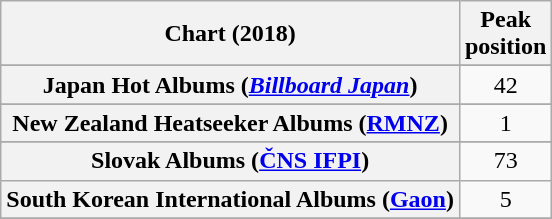<table class="wikitable sortable plainrowheaders" style="text-align:center">
<tr>
<th scope="col">Chart (2018)</th>
<th scope="col">Peak<br> position</th>
</tr>
<tr>
</tr>
<tr>
</tr>
<tr>
</tr>
<tr>
</tr>
<tr>
</tr>
<tr>
</tr>
<tr>
</tr>
<tr>
</tr>
<tr>
</tr>
<tr>
</tr>
<tr>
<th scope="row">Japan Hot Albums (<em><a href='#'>Billboard Japan</a></em>)</th>
<td>42</td>
</tr>
<tr>
</tr>
<tr>
<th scope="row">New Zealand Heatseeker Albums (<a href='#'>RMNZ</a>)</th>
<td>1</td>
</tr>
<tr>
</tr>
<tr>
</tr>
<tr>
<th scope="row">Slovak Albums (<a href='#'>ČNS IFPI</a>)</th>
<td>73</td>
</tr>
<tr>
<th scope="row">South Korean International Albums (<a href='#'>Gaon</a>)</th>
<td>5</td>
</tr>
<tr>
</tr>
<tr>
</tr>
<tr>
</tr>
<tr>
</tr>
</table>
